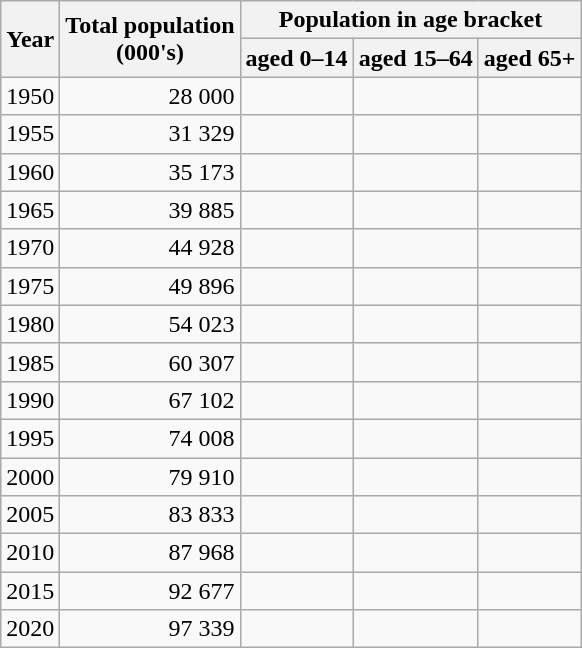<table class="wikitable">
<tr>
<th rowspan=2>Year</th>
<th rowspan=2>Total population<br>(000's)</th>
<th colspan=3>Population in age bracket</th>
</tr>
<tr>
<th>aged 0–14</th>
<th>aged 15–64</th>
<th>aged 65+</th>
</tr>
<tr>
<td>1950</td>
<td align="right">28 000</td>
<td></td>
<td></td>
<td></td>
</tr>
<tr>
<td>1955</td>
<td align="right">31 329</td>
<td></td>
<td></td>
<td></td>
</tr>
<tr>
<td>1960</td>
<td align="right">35 173</td>
<td></td>
<td></td>
<td></td>
</tr>
<tr>
<td>1965</td>
<td align="right">39 885</td>
<td></td>
<td></td>
<td></td>
</tr>
<tr>
<td>1970</td>
<td align="right">44 928</td>
<td></td>
<td></td>
<td></td>
</tr>
<tr>
<td>1975</td>
<td align="right">49 896</td>
<td></td>
<td></td>
<td></td>
</tr>
<tr>
<td>1980</td>
<td align="right">54 023</td>
<td></td>
<td></td>
<td></td>
</tr>
<tr>
<td>1985</td>
<td align="right">60 307</td>
<td></td>
<td></td>
<td></td>
</tr>
<tr>
<td>1990</td>
<td align="right">67 102</td>
<td></td>
<td></td>
<td></td>
</tr>
<tr>
<td>1995</td>
<td align="right">74 008</td>
<td></td>
<td></td>
<td></td>
</tr>
<tr>
<td>2000</td>
<td align="right">79 910</td>
<td></td>
<td></td>
<td></td>
</tr>
<tr>
<td>2005</td>
<td align="right">83 833</td>
<td></td>
<td></td>
<td></td>
</tr>
<tr>
<td>2010</td>
<td align="right">87 968</td>
<td></td>
<td></td>
<td></td>
</tr>
<tr>
<td>2015</td>
<td align="right">92 677</td>
<td></td>
<td></td>
<td></td>
</tr>
<tr>
<td>2020</td>
<td align="right">97 339</td>
<td></td>
<td></td>
<td></td>
</tr>
</table>
